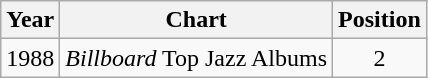<table class="wikitable">
<tr>
<th>Year</th>
<th>Chart</th>
<th>Position</th>
</tr>
<tr>
<td>1988</td>
<td><em>Billboard</em> Top Jazz Albums</td>
<td align="center">2</td>
</tr>
</table>
